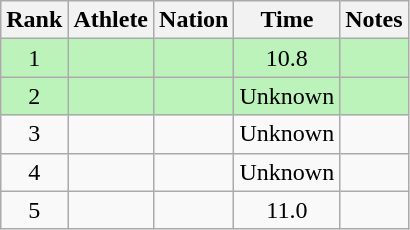<table class="wikitable sortable">
<tr>
<th>Rank</th>
<th>Athlete</th>
<th>Nation</th>
<th>Time</th>
<th>Notes</th>
</tr>
<tr style="background:#bbf3bb;">
<td align=center>1</td>
<td></td>
<td></td>
<td align=center>10.8</td>
<td align=center></td>
</tr>
<tr style="background:#bbf3bb;">
<td align=center>2</td>
<td></td>
<td></td>
<td align=center>Unknown</td>
<td align=center></td>
</tr>
<tr>
<td align=center>3</td>
<td></td>
<td></td>
<td align=center>Unknown</td>
<td></td>
</tr>
<tr>
<td align=center>4</td>
<td></td>
<td></td>
<td align=center>Unknown</td>
<td></td>
</tr>
<tr>
<td align=center>5</td>
<td></td>
<td></td>
<td align=center>11.0</td>
<td></td>
</tr>
</table>
